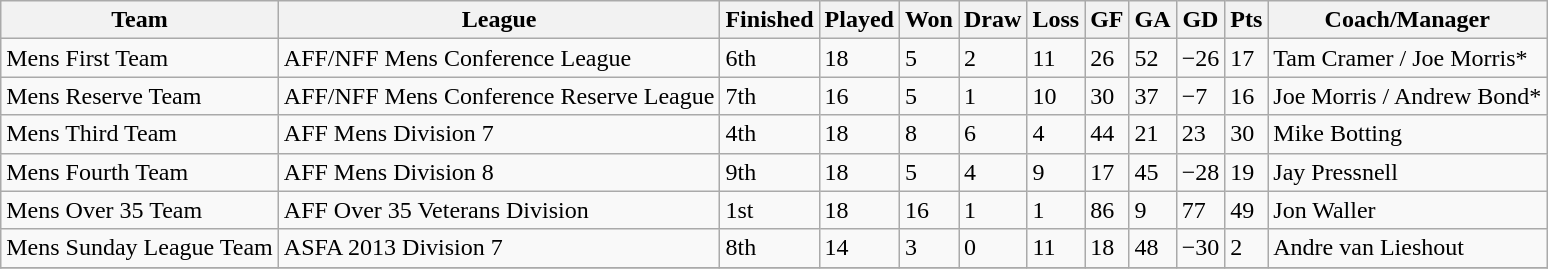<table class="wikitable">
<tr>
<th>Team</th>
<th>League</th>
<th>Finished</th>
<th>Played</th>
<th>Won</th>
<th>Draw</th>
<th>Loss</th>
<th>GF</th>
<th>GA</th>
<th>GD</th>
<th>Pts</th>
<th>Coach/Manager</th>
</tr>
<tr>
<td>Mens First Team</td>
<td>AFF/NFF Mens Conference League</td>
<td>6th</td>
<td>18</td>
<td>5</td>
<td>2</td>
<td>11</td>
<td>26</td>
<td>52</td>
<td>−26</td>
<td>17</td>
<td> Tam Cramer / Joe Morris*</td>
</tr>
<tr>
<td>Mens Reserve Team</td>
<td>AFF/NFF Mens Conference Reserve League</td>
<td>7th</td>
<td>16</td>
<td>5</td>
<td>1</td>
<td>10</td>
<td>30</td>
<td>37</td>
<td>−7</td>
<td>16</td>
<td> Joe Morris / Andrew Bond*</td>
</tr>
<tr>
<td>Mens Third Team</td>
<td>AFF Mens Division 7</td>
<td>4th</td>
<td>18</td>
<td>8</td>
<td>6</td>
<td>4</td>
<td>44</td>
<td>21</td>
<td>23</td>
<td>30</td>
<td> Mike Botting</td>
</tr>
<tr>
<td>Mens Fourth Team</td>
<td>AFF Mens Division 8</td>
<td>9th</td>
<td>18</td>
<td>5</td>
<td>4</td>
<td>9</td>
<td>17</td>
<td>45</td>
<td>−28</td>
<td>19</td>
<td> Jay Pressnell</td>
</tr>
<tr>
<td>Mens Over 35 Team</td>
<td>AFF Over 35 Veterans Division</td>
<td>1st</td>
<td>18</td>
<td>16</td>
<td>1</td>
<td>1</td>
<td>86</td>
<td>9</td>
<td>77</td>
<td>49</td>
<td> Jon Waller</td>
</tr>
<tr>
<td>Mens Sunday League Team</td>
<td>ASFA 2013 Division 7</td>
<td>8th</td>
<td>14</td>
<td>3</td>
<td>0</td>
<td>11</td>
<td>18</td>
<td>48</td>
<td>−30</td>
<td>2</td>
<td> Andre van Lieshout</td>
</tr>
<tr>
</tr>
</table>
